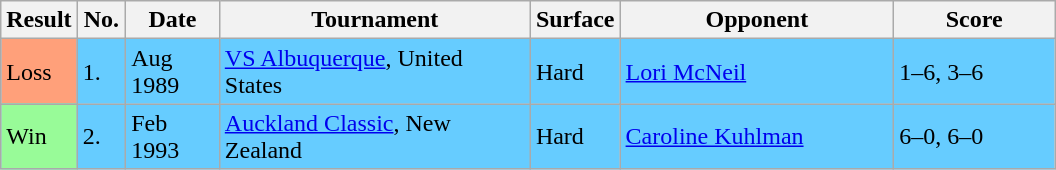<table class="sortable wikitable">
<tr>
<th style="width:40px">Result</th>
<th style="width:25px">No.</th>
<th style="width:55px">Date</th>
<th style="width:200px">Tournament</th>
<th style="width:50px">Surface</th>
<th style="width:175px">Opponent</th>
<th style="width:100px" class="unsortable">Score</th>
</tr>
<tr style="background:#66ccff;">
<td style="background:#ffa07a;">Loss</td>
<td>1.</td>
<td>Aug 1989</td>
<td><a href='#'>VS Albuquerque</a>, United States</td>
<td>Hard</td>
<td> <a href='#'>Lori McNeil</a></td>
<td>1–6, 3–6</td>
</tr>
<tr style="background:#66ccff;">
<td style="background:#98fb98;">Win</td>
<td>2.</td>
<td>Feb 1993</td>
<td><a href='#'>Auckland Classic</a>, New Zealand</td>
<td>Hard</td>
<td> <a href='#'>Caroline Kuhlman</a></td>
<td>6–0, 6–0</td>
</tr>
</table>
